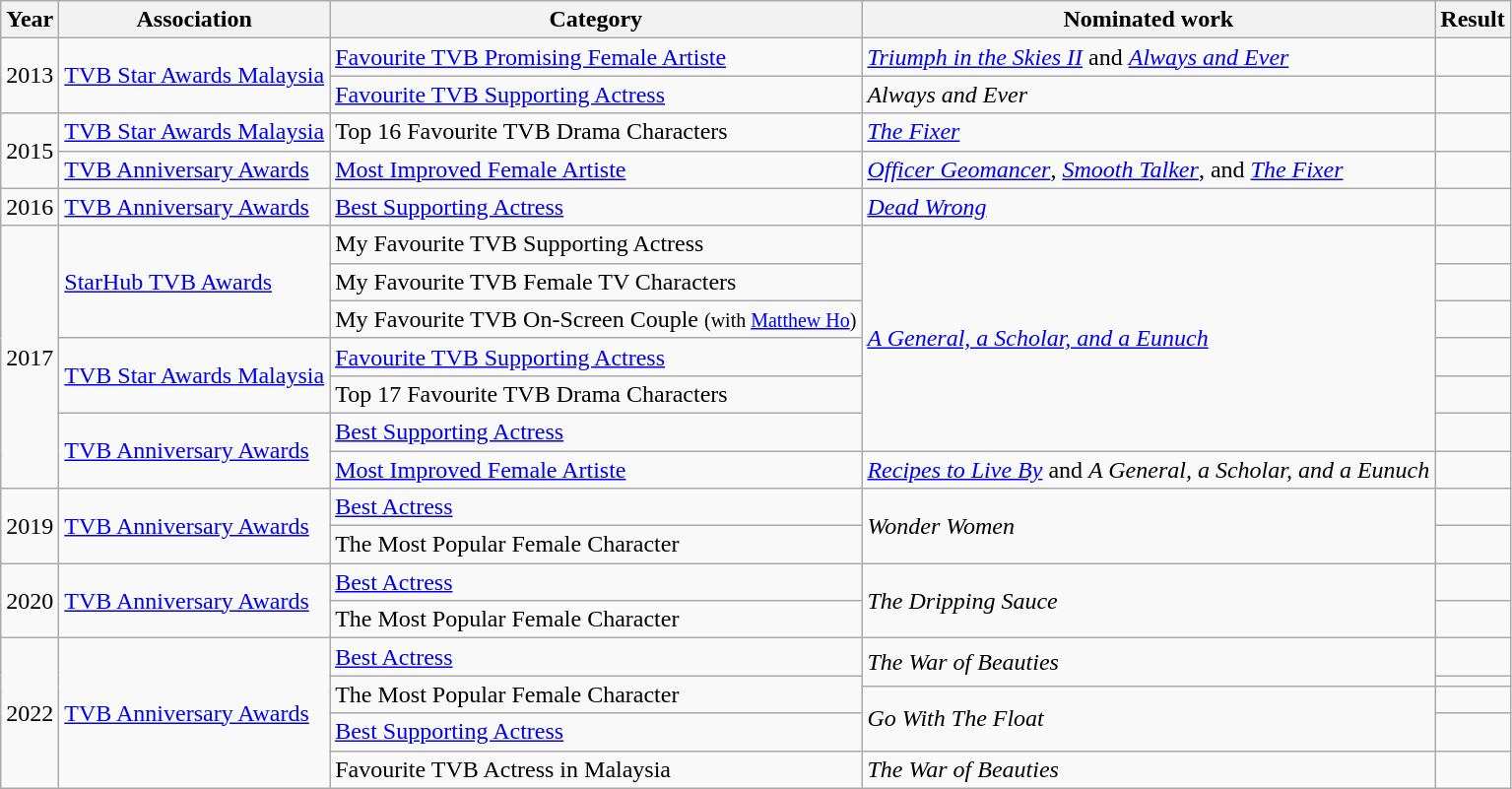<table class="wikitable sortable">
<tr>
<th>Year</th>
<th>Association</th>
<th>Category</th>
<th>Nominated work</th>
<th>Result</th>
</tr>
<tr>
<td rowspan="2">2013</td>
<td rowspan="2"><a href='#'>TVB Star Awards Malaysia</a></td>
<td><a href='#'>Favourite TVB Promising Female Artiste</a></td>
<td><em><a href='#'>Triumph in the Skies II</a></em> and <em><a href='#'>Always and Ever</a></em></td>
<td></td>
</tr>
<tr>
<td><a href='#'>Favourite TVB Supporting Actress</a></td>
<td><em>Always and Ever</em></td>
<td></td>
</tr>
<tr>
<td rowspan="2">2015</td>
<td><a href='#'>TVB Star Awards Malaysia</a></td>
<td>Top 16 Favourite TVB Drama Characters</td>
<td><em><a href='#'>The Fixer</a></em></td>
<td></td>
</tr>
<tr>
<td><a href='#'>TVB Anniversary Awards</a></td>
<td><a href='#'>Most Improved Female Artiste</a></td>
<td><em><a href='#'>Officer Geomancer</a></em>, <em><a href='#'>Smooth Talker</a></em>, and <em><a href='#'>The Fixer</a></em></td>
<td></td>
</tr>
<tr>
<td>2016</td>
<td><a href='#'>TVB Anniversary Awards</a></td>
<td><a href='#'>Best Supporting Actress</a></td>
<td><em><a href='#'>Dead Wrong</a></em></td>
<td></td>
</tr>
<tr>
<td rowspan="7">2017</td>
<td rowspan="3"><a href='#'>StarHub TVB Awards</a></td>
<td>My Favourite TVB Supporting Actress</td>
<td rowspan="6"><em><a href='#'>A General, a Scholar, and a Eunuch</a></em></td>
<td></td>
</tr>
<tr>
<td>My Favourite TVB Female TV Characters</td>
<td></td>
</tr>
<tr>
<td>My Favourite TVB On-Screen Couple <small>(with <a href='#'>Matthew Ho</a>)</small></td>
<td></td>
</tr>
<tr>
<td rowspan="2"><a href='#'>TVB Star Awards Malaysia</a></td>
<td><a href='#'>Favourite TVB Supporting Actress</a></td>
<td></td>
</tr>
<tr>
<td>Top 17 Favourite TVB Drama Characters</td>
<td></td>
</tr>
<tr>
<td rowspan="2"><a href='#'>TVB Anniversary Awards</a></td>
<td><a href='#'>Best Supporting Actress</a></td>
<td></td>
</tr>
<tr>
<td><a href='#'>Most Improved Female Artiste</a></td>
<td><em><a href='#'>Recipes to Live By</a></em> and <em>A General, a Scholar, and a Eunuch</em></td>
<td></td>
</tr>
<tr>
<td rowspan="2">2019</td>
<td rowspan="2"><a href='#'>TVB Anniversary Awards</a></td>
<td><a href='#'>Best Actress</a></td>
<td rowspan="2"><em> Wonder Women </em></td>
<td></td>
</tr>
<tr>
<td>The Most Popular Female Character</td>
<td></td>
</tr>
<tr>
<td rowspan="2">2020</td>
<td rowspan="2"><a href='#'>TVB Anniversary Awards</a></td>
<td><a href='#'>Best Actress</a></td>
<td rowspan="2"><em> The Dripping Sauce </em></td>
<td></td>
</tr>
<tr>
<td>The Most Popular Female Character</td>
<td></td>
</tr>
<tr>
<td rowspan="5">2022</td>
<td rowspan="5"><a href='#'>TVB Anniversary Awards</a></td>
<td><a href='#'>Best Actress</a></td>
<td rowspan="2"><em> The War of Beauties </em></td>
<td></td>
</tr>
<tr>
<td rowspan="2">The Most Popular Female Character</td>
<td></td>
</tr>
<tr>
<td rowspan="2"><em> Go With The Float </em></td>
<td></td>
</tr>
<tr>
<td><a href='#'>Best Supporting Actress</a></td>
<td></td>
</tr>
<tr>
<td>Favourite TVB Actress in Malaysia</td>
<td><em> The War of Beauties </em></td>
<td></td>
</tr>
</table>
